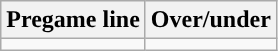<table class="wikitable">
<tr align="center">
<th>Pregame line</th>
<th>Over/under</th>
</tr>
<tr align="center">
<td></td>
<td></td>
</tr>
</table>
